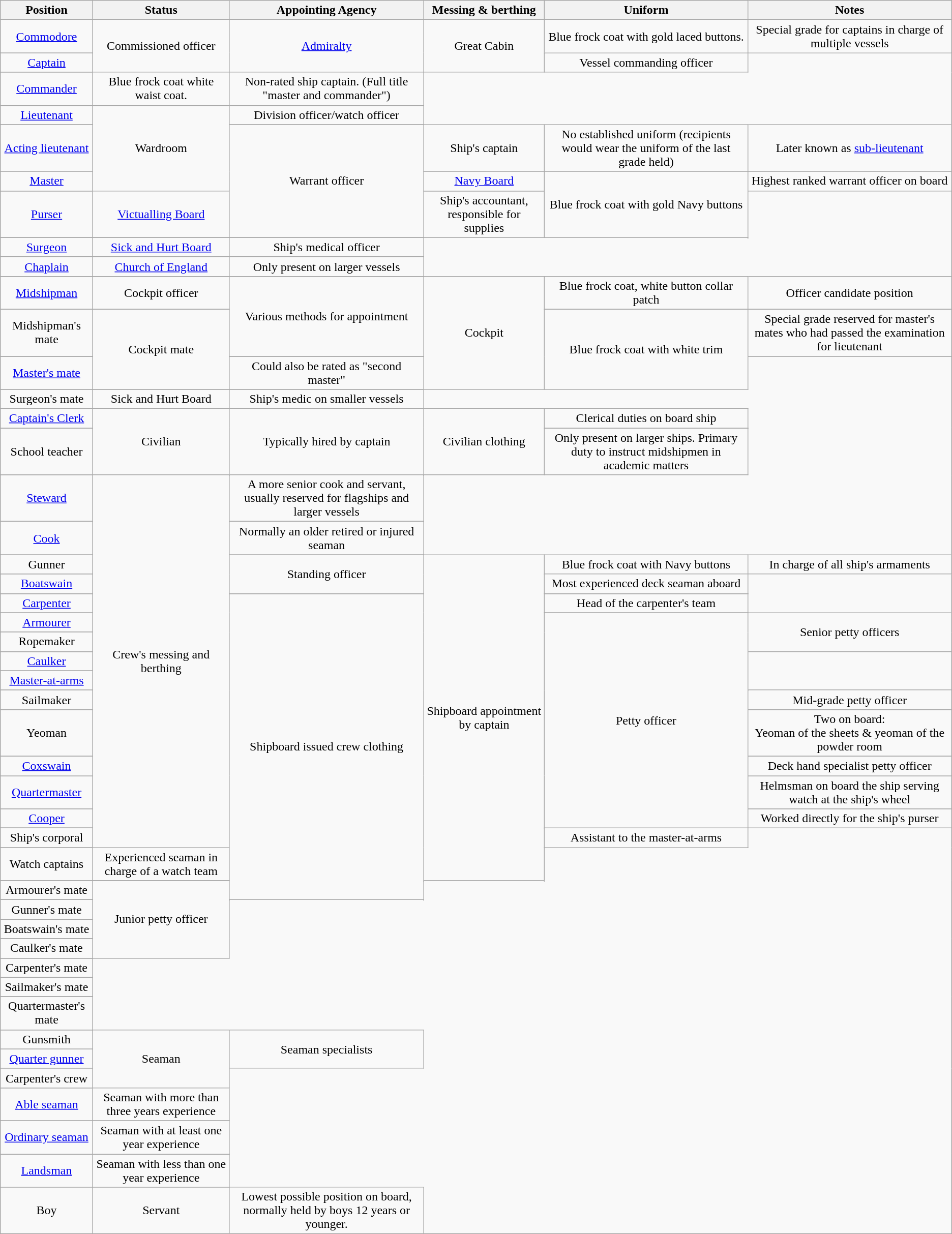<table class="wikitable">
<tr>
<th>Position</th>
<th>Status</th>
<th>Appointing Agency</th>
<th>Messing & berthing</th>
<th>Uniform</th>
<th>Notes</th>
</tr>
<tr>
</tr>
<tr>
</tr>
<tr align="center">
<td><a href='#'>Commodore</a></td>
<td rowspan="4">Commissioned officer</td>
<td rowspan="4"><a href='#'>Admiralty</a></td>
<td rowspan="3">Great Cabin</td>
<td rowspan="2">Blue frock coat with gold laced buttons.</td>
<td>Special grade for captains in charge of multiple vessels</td>
</tr>
<tr>
</tr>
<tr align="center">
<td><a href='#'>Captain</a></td>
<td>Vessel commanding officer</td>
</tr>
<tr>
</tr>
<tr align="center">
<td><a href='#'>Commander</a></td>
<td rowspan="2">Blue frock coat white waist coat.</td>
<td>Non-rated ship captain. (Full title "master and commander")</td>
</tr>
<tr>
</tr>
<tr align="center">
<td><a href='#'>Lieutenant</a></td>
<td rowspan="6">Wardroom</td>
<td>Division officer/watch officer</td>
</tr>
<tr>
</tr>
<tr align="center">
<td><a href='#'>Acting lieutenant</a></td>
<td rowspan="5">Warrant officer</td>
<td>Ship's captain</td>
<td>No established uniform (recipients would wear the uniform of the last grade held)</td>
<td>Later known as <a href='#'>sub-lieutenant</a></td>
</tr>
<tr>
</tr>
<tr align="center">
<td><a href='#'>Master</a></td>
<td><a href='#'>Navy Board</a></td>
<td rowspan="4">Blue frock coat with gold Navy buttons</td>
<td>Highest ranked warrant officer on board</td>
</tr>
<tr>
</tr>
<tr align="center">
<td><a href='#'>Purser</a></td>
<td><a href='#'>Victualling Board</a></td>
<td>Ship's accountant, responsible for supplies</td>
</tr>
<tr>
</tr>
<tr align="center">
<td><a href='#'>Surgeon</a></td>
<td><a href='#'>Sick and Hurt Board</a></td>
<td>Ship's medical officer</td>
</tr>
<tr>
</tr>
<tr align="center">
<td><a href='#'>Chaplain</a></td>
<td><a href='#'>Church of England</a></td>
<td>Only present on larger vessels</td>
</tr>
<tr>
</tr>
<tr align="center">
<td><a href='#'>Midshipman</a></td>
<td>Cockpit officer</td>
<td rowspan="3">Various methods for appointment</td>
<td rowspan="6">Cockpit</td>
<td>Blue frock coat, white button collar patch</td>
<td>Officer candidate position</td>
</tr>
<tr>
</tr>
<tr align="center">
<td>Midshipman's mate</td>
<td rowspan="3">Cockpit mate</td>
<td rowspan="3">Blue frock coat with white trim</td>
<td>Special grade reserved for master's mates who had passed the examination for lieutenant</td>
</tr>
<tr>
</tr>
<tr align="center">
<td><a href='#'>Master's mate</a></td>
<td>Could also be rated as "second master"</td>
</tr>
<tr>
</tr>
<tr align="center">
<td>Surgeon's mate</td>
<td>Sick and Hurt Board</td>
<td>Ship's medic on smaller vessels</td>
</tr>
<tr>
</tr>
<tr align="center">
<td><a href='#'>Captain's Clerk</a></td>
<td rowspan="4">Civilian</td>
<td rowspan="4">Typically hired by captain</td>
<td rowspan="4">Civilian clothing</td>
<td>Clerical duties on board ship</td>
</tr>
<tr>
</tr>
<tr align="center">
<td>School teacher</td>
<td>Only present on larger ships. Primary duty to instruct midshipmen in academic matters</td>
</tr>
<tr>
</tr>
<tr align="center">
<td><a href='#'>Steward</a></td>
<td rowspan="30">Crew's messing and berthing</td>
<td>A more senior cook and servant, usually reserved for flagships and larger vessels</td>
</tr>
<tr>
</tr>
<tr align="center">
<td><a href='#'>Cook</a></td>
<td>Normally an older retired or injured seaman</td>
</tr>
<tr>
</tr>
<tr align="center">
<td>Gunner</td>
<td rowspan="3">Standing officer</td>
<td rowspan="28">Shipboard appointment by captain</td>
<td rowspan="2">Blue frock coat with Navy buttons</td>
<td>In charge of all ship's armaments</td>
</tr>
<tr>
</tr>
<tr align="center">
<td><a href='#'>Boatswain</a></td>
<td>Most experienced deck seaman aboard</td>
</tr>
<tr>
</tr>
<tr align="center">
<td><a href='#'>Carpenter</a></td>
<td rowspan="26">Shipboard issued crew clothing</td>
<td>Head of the carpenter's team</td>
</tr>
<tr>
</tr>
<tr align="center">
<td><a href='#'>Armourer</a></td>
<td rowspan="18">Petty officer</td>
<td rowspan="4">Senior petty officers</td>
</tr>
<tr>
</tr>
<tr align="center">
<td>Ropemaker</td>
</tr>
<tr>
</tr>
<tr align="center">
<td><a href='#'>Caulker</a></td>
</tr>
<tr>
</tr>
<tr align="center">
<td><a href='#'>Master-at-arms</a></td>
</tr>
<tr>
</tr>
<tr align="center">
<td>Sailmaker</td>
<td>Mid-grade petty officer</td>
</tr>
<tr>
</tr>
<tr align="center">
<td>Yeoman</td>
<td>Two on board:<br>Yeoman of the sheets & yeoman of the powder room</td>
</tr>
<tr>
</tr>
<tr align="center">
<td><a href='#'>Coxswain</a></td>
<td>Deck hand specialist petty officer</td>
</tr>
<tr>
</tr>
<tr align="center">
<td><a href='#'>Quartermaster</a></td>
<td>Helmsman on board the ship serving watch at the ship's wheel</td>
</tr>
<tr>
</tr>
<tr align="center">
<td><a href='#'>Cooper</a></td>
<td>Worked directly for the ship's purser</td>
</tr>
<tr>
</tr>
<tr align="center">
<td>Ship's corporal</td>
<td>Assistant to the master-at-arms</td>
</tr>
<tr>
</tr>
<tr align="center">
<td>Watch captains</td>
<td>Experienced seaman in charge of a watch team</td>
</tr>
<tr>
</tr>
<tr align="center">
<td>Armourer's mate</td>
<td rowspan="7">Junior petty officer</td>
</tr>
<tr>
</tr>
<tr align="center">
<td>Gunner's mate</td>
</tr>
<tr>
</tr>
<tr align="center">
<td>Boatswain's mate</td>
</tr>
<tr>
</tr>
<tr align="center">
<td>Caulker's mate</td>
</tr>
<tr>
</tr>
<tr align="center">
<td>Carpenter's mate</td>
</tr>
<tr>
</tr>
<tr align="center">
<td>Sailmaker's mate</td>
</tr>
<tr>
</tr>
<tr align="center">
<td>Quartermaster's mate</td>
</tr>
<tr>
</tr>
<tr align="center">
<td>Gunsmith</td>
<td rowspan="6">Seaman</td>
<td rowspan="3">Seaman specialists</td>
</tr>
<tr>
</tr>
<tr align="center">
<td><a href='#'>Quarter gunner</a></td>
</tr>
<tr>
</tr>
<tr align="center">
<td>Carpenter's crew</td>
</tr>
<tr>
</tr>
<tr align="center">
<td><a href='#'>Able seaman</a></td>
<td>Seaman with more than three years experience</td>
</tr>
<tr>
</tr>
<tr align="center">
<td><a href='#'>Ordinary seaman</a></td>
<td>Seaman with at least one year experience</td>
</tr>
<tr>
</tr>
<tr align="center">
<td><a href='#'>Landsman</a></td>
<td>Seaman with less than one year experience</td>
</tr>
<tr>
</tr>
<tr align="center">
<td>Boy</td>
<td>Servant</td>
<td>Lowest possible position on board, normally held by boys 12 years or younger.</td>
</tr>
</table>
